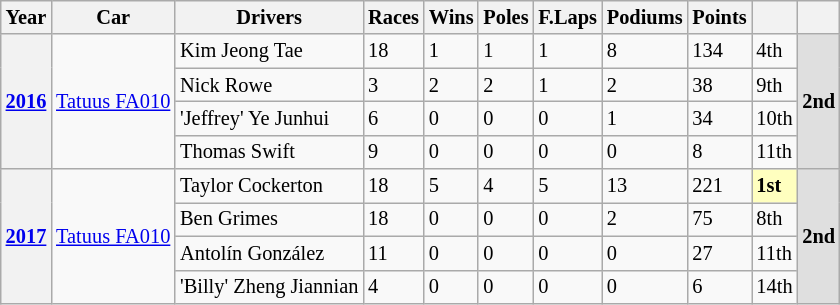<table class="wikitable" style="font-size:85%">
<tr>
<th>Year</th>
<th>Car</th>
<th>Drivers</th>
<th>Races</th>
<th>Wins</th>
<th>Poles</th>
<th>F.Laps</th>
<th>Podiums</th>
<th>Points</th>
<th></th>
<th></th>
</tr>
<tr>
<th rowspan="4"><a href='#'>2016</a></th>
<td rowspan=4><a href='#'>Tatuus FA010</a></td>
<td> Kim Jeong Tae</td>
<td>18</td>
<td>1</td>
<td>1</td>
<td>1</td>
<td>8</td>
<td>134</td>
<td>4th</td>
<td rowspan="4" style="background:#DFDFDF;"><strong>2nd</strong></td>
</tr>
<tr>
<td> Nick Rowe</td>
<td>3</td>
<td>2</td>
<td>2</td>
<td>1</td>
<td>2</td>
<td>38</td>
<td>9th</td>
</tr>
<tr>
<td> 'Jeffrey' Ye Junhui</td>
<td>6</td>
<td>0</td>
<td>0</td>
<td>0</td>
<td>1</td>
<td>34</td>
<td>10th</td>
</tr>
<tr>
<td> Thomas Swift</td>
<td>9</td>
<td>0</td>
<td>0</td>
<td>0</td>
<td>0</td>
<td>8</td>
<td>11th</td>
</tr>
<tr>
<th rowspan="4"><a href='#'>2017</a></th>
<td rowspan=4><a href='#'>Tatuus FA010</a></td>
<td> Taylor Cockerton</td>
<td>18</td>
<td>5</td>
<td>4</td>
<td>5</td>
<td>13</td>
<td>221</td>
<td style="background:#FFFFBF;"><strong>1st</strong></td>
<td rowspan="4" style="background:#DFDFDF;"><strong>2nd</strong></td>
</tr>
<tr>
<td> Ben Grimes</td>
<td>18</td>
<td>0</td>
<td>0</td>
<td>0</td>
<td>2</td>
<td>75</td>
<td>8th</td>
</tr>
<tr>
<td> Antolín González</td>
<td>11</td>
<td>0</td>
<td>0</td>
<td>0</td>
<td>0</td>
<td>27</td>
<td>11th</td>
</tr>
<tr>
<td> 'Billy' Zheng Jiannian</td>
<td>4</td>
<td>0</td>
<td>0</td>
<td>0</td>
<td>0</td>
<td>6</td>
<td>14th</td>
</tr>
</table>
